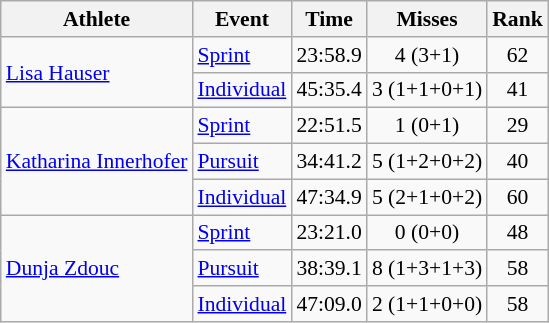<table class="wikitable" style="font-size:90%">
<tr>
<th>Athlete</th>
<th>Event</th>
<th>Time</th>
<th>Misses</th>
<th>Rank</th>
</tr>
<tr align=center>
<td align=left rowspan=2><a href='#'>Lisa Hauser</a></td>
<td align=left><a href='#'>Sprint</a></td>
<td>23:58.9</td>
<td>4 (3+1)</td>
<td>62</td>
</tr>
<tr align=center>
<td align=left><a href='#'>Individual</a></td>
<td>45:35.4</td>
<td>3 (1+1+0+1)</td>
<td>41</td>
</tr>
<tr align=center>
<td align=left rowspan=3><a href='#'>Katharina Innerhofer</a></td>
<td align=left><a href='#'>Sprint</a></td>
<td>22:51.5</td>
<td>1 (0+1)</td>
<td>29</td>
</tr>
<tr align=center>
<td align=left><a href='#'>Pursuit</a></td>
<td>34:41.2</td>
<td>5 (1+2+0+2)</td>
<td>40</td>
</tr>
<tr align=center>
<td align=left><a href='#'>Individual</a></td>
<td>47:34.9</td>
<td>5 (2+1+0+2)</td>
<td>60</td>
</tr>
<tr align=center>
<td align=left rowspan=3><a href='#'>Dunja Zdouc</a></td>
<td align=left><a href='#'>Sprint</a></td>
<td>23:21.0</td>
<td>0 (0+0)</td>
<td>48</td>
</tr>
<tr align=center>
<td align=left><a href='#'>Pursuit</a></td>
<td>38:39.1</td>
<td>8 (1+3+1+3)</td>
<td>58</td>
</tr>
<tr align=center>
<td align=left><a href='#'>Individual</a></td>
<td>47:09.0</td>
<td>2 (1+1+0+0)</td>
<td>58</td>
</tr>
</table>
